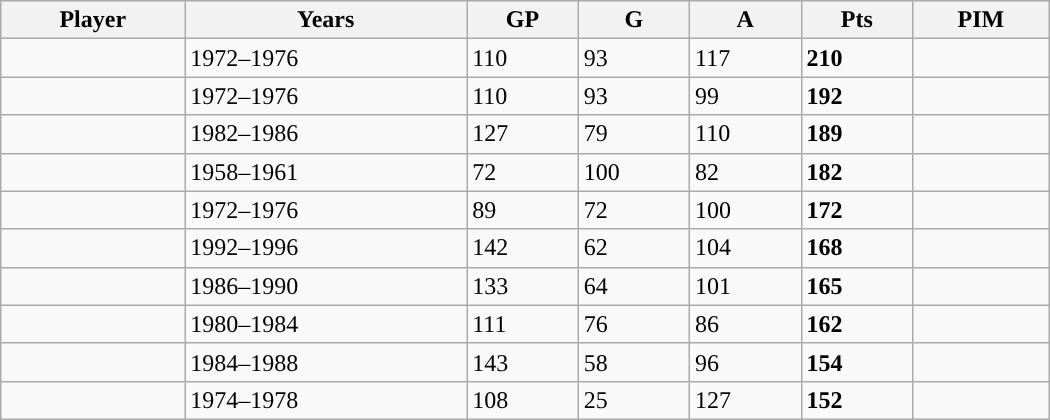<table class="wikitable sortable" width ="700" cellpadding="1" border="1" cellspacing="0">
<tr>
<th>Player</th>
<th>Years</th>
<th>GP</th>
<th>G</th>
<th>A</th>
<th>Pts</th>
<th>PIM</th>
</tr>
<tr>
<td></td>
<td>1972–1976</td>
<td>110</td>
<td>93</td>
<td>117</td>
<td><strong>210</strong></td>
<td></td>
</tr>
<tr>
<td></td>
<td>1972–1976</td>
<td>110</td>
<td>93</td>
<td>99</td>
<td><strong>192</strong></td>
<td></td>
</tr>
<tr>
<td></td>
<td>1982–1986</td>
<td>127</td>
<td>79</td>
<td>110</td>
<td><strong>189</strong></td>
<td></td>
</tr>
<tr>
<td></td>
<td>1958–1961</td>
<td>72</td>
<td>100</td>
<td>82</td>
<td><strong>182</strong></td>
<td></td>
</tr>
<tr>
<td></td>
<td>1972–1976</td>
<td>89</td>
<td>72</td>
<td>100</td>
<td><strong>172</strong></td>
<td></td>
</tr>
<tr>
<td></td>
<td>1992–1996</td>
<td>142</td>
<td>62</td>
<td>104</td>
<td><strong>168</strong></td>
<td></td>
</tr>
<tr>
<td></td>
<td>1986–1990</td>
<td>133</td>
<td>64</td>
<td>101</td>
<td><strong>165</strong></td>
<td></td>
</tr>
<tr>
<td></td>
<td>1980–1984</td>
<td>111</td>
<td>76</td>
<td>86</td>
<td><strong>162</strong></td>
<td></td>
</tr>
<tr>
<td></td>
<td>1984–1988</td>
<td>143</td>
<td>58</td>
<td>96</td>
<td><strong>154</strong></td>
<td></td>
</tr>
<tr>
<td></td>
<td>1974–1978</td>
<td>108</td>
<td>25</td>
<td>127</td>
<td><strong>152</strong></td>
<td></td>
</tr>
</table>
